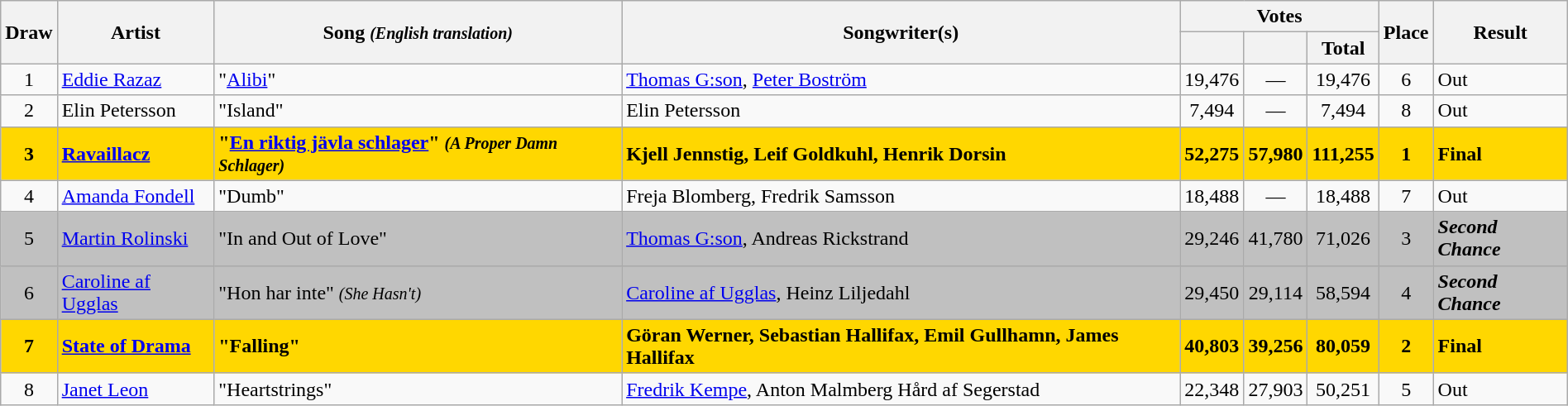<table class="sortable wikitable" style="margin: 1em auto 1em auto; text-align:center;">
<tr>
<th rowspan="2">Draw</th>
<th rowspan="2">Artist</th>
<th rowspan="2">Song <small><em>(English translation)</em></small></th>
<th rowspan="2">Songwriter(s)</th>
<th colspan="3" class="unsortable">Votes</th>
<th rowspan="2">Place</th>
<th rowspan="2">Result</th>
</tr>
<tr>
<th></th>
<th></th>
<th>Total</th>
</tr>
<tr>
<td>1</td>
<td align="left"><a href='#'>Eddie Razaz</a></td>
<td align="left">"<a href='#'>Alibi</a>"</td>
<td align="left"><a href='#'>Thomas G:son</a>, <a href='#'>Peter Boström</a></td>
<td>19,476</td>
<td>—</td>
<td>19,476</td>
<td>6</td>
<td align="left">Out</td>
</tr>
<tr>
<td>2</td>
<td align="left">Elin Petersson</td>
<td align="left">"Island"</td>
<td align="left">Elin Petersson</td>
<td>7,494</td>
<td>—</td>
<td>7,494</td>
<td>8</td>
<td align="left">Out</td>
</tr>
<tr style="font-weight:bold;background:gold;">
<td>3</td>
<td align="left"><a href='#'>Ravaillacz</a></td>
<td align="left">"<a href='#'>En riktig jävla schlager</a>" <small><em>(A Proper Damn Schlager)</em></small></td>
<td align="left">Kjell Jennstig, Leif Goldkuhl, Henrik Dorsin</td>
<td>52,275</td>
<td>57,980</td>
<td>111,255</td>
<td>1</td>
<td align="left">Final</td>
</tr>
<tr>
<td>4</td>
<td align="left"><a href='#'>Amanda Fondell</a></td>
<td align="left">"Dumb"</td>
<td align="left">Freja Blomberg, Fredrik Samsson</td>
<td>18,488</td>
<td>—</td>
<td>18,488</td>
<td>7</td>
<td align="left">Out</td>
</tr>
<tr style="background:silver;">
<td>5</td>
<td align="left"><a href='#'>Martin Rolinski</a></td>
<td align="left">"In and Out of Love"</td>
<td align="left"><a href='#'>Thomas G:son</a>, Andreas Rickstrand</td>
<td>29,246</td>
<td>41,780</td>
<td>71,026</td>
<td>3</td>
<td align="left"><strong><em>Second Chance</em></strong></td>
</tr>
<tr style="background:silver;">
<td>6</td>
<td align="left"><a href='#'>Caroline af Ugglas</a></td>
<td align="left">"Hon har inte" <small><em>(She Hasn't)</em></small></td>
<td align="left"><a href='#'>Caroline af Ugglas</a>, Heinz Liljedahl</td>
<td>29,450</td>
<td>29,114</td>
<td>58,594</td>
<td>4</td>
<td align="left"><strong><em>Second Chance</em></strong></td>
</tr>
<tr style="font-weight:bold;background:gold;">
<td>7</td>
<td align="left"><a href='#'>State of Drama</a></td>
<td align="left">"Falling"</td>
<td align="left">Göran Werner, Sebastian Hallifax, Emil Gullhamn, James Hallifax</td>
<td>40,803</td>
<td>39,256</td>
<td>80,059</td>
<td>2</td>
<td align="left">Final</td>
</tr>
<tr>
<td>8</td>
<td align="left"><a href='#'>Janet Leon</a></td>
<td align="left">"Heartstrings"</td>
<td align="left"><a href='#'>Fredrik Kempe</a>, Anton Malmberg Hård af Segerstad</td>
<td>22,348</td>
<td>27,903</td>
<td>50,251</td>
<td>5</td>
<td align="left">Out</td>
</tr>
</table>
